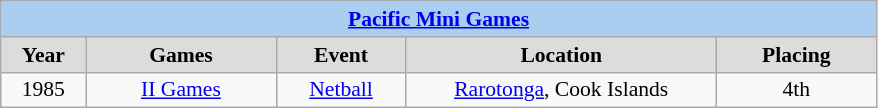<table class=wikitable style="text-align:center; font-size:90%">
<tr>
<th colspan=5 style=background:#ABCDEF><a href='#'>Pacific Mini Games</a></th>
</tr>
<tr>
<th width=50 style=background:gainsboro>Year</th>
<th width=120 style=background:gainsboro>Games</th>
<th width=80 style=background:gainsboro>Event</th>
<th width=200 style=background:gainsboro>Location</th>
<th width=100 style=background:gainsboro>Placing</th>
</tr>
<tr>
<td>1985</td>
<td><a href='#'>II Games</a></td>
<td><a href='#'>Netball</a></td>
<td><a href='#'>Rarotonga</a>, Cook Islands</td>
<td bgcolor=>4th</td>
</tr>
</table>
